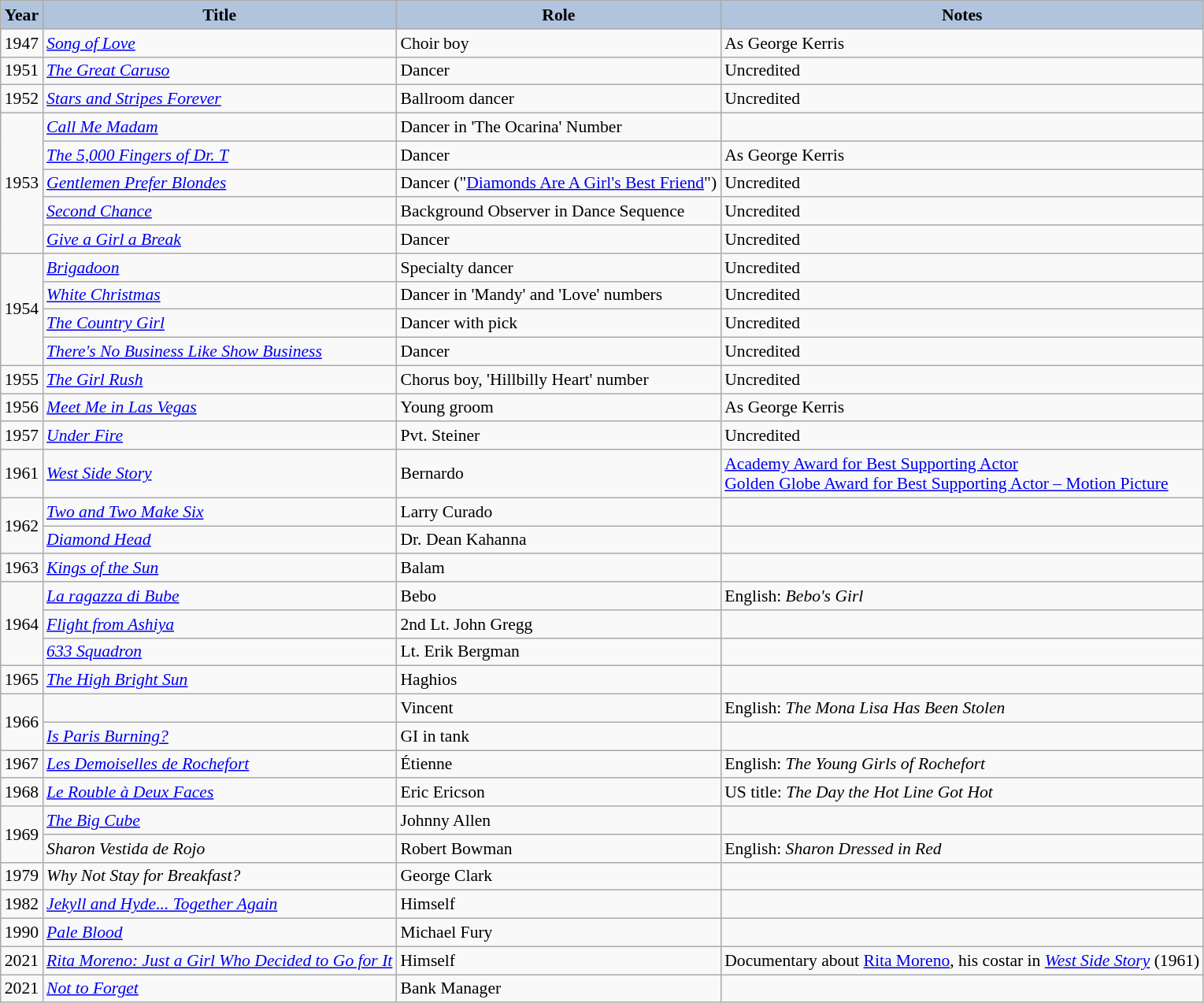<table class="wikitable" style="font-size:90%;">
<tr>
<th style="background:#B0C4DE;">Year</th>
<th style="background:#B0C4DE;">Title</th>
<th style="background:#B0C4DE;">Role</th>
<th style="background:#B0C4DE;">Notes</th>
</tr>
<tr>
<td>1947</td>
<td><em><a href='#'>Song of Love</a></em></td>
<td>Choir boy</td>
<td>As George Kerris</td>
</tr>
<tr>
<td>1951</td>
<td><em><a href='#'>The Great Caruso</a></em></td>
<td>Dancer</td>
<td>Uncredited</td>
</tr>
<tr>
<td>1952</td>
<td><em><a href='#'>Stars and Stripes Forever</a></em></td>
<td>Ballroom dancer</td>
<td>Uncredited</td>
</tr>
<tr>
<td rowspan=5>1953</td>
<td><em><a href='#'>Call Me Madam</a></em></td>
<td>Dancer in 'The Ocarina' Number</td>
<td></td>
</tr>
<tr>
<td><em><a href='#'>The 5,000 Fingers of Dr. T</a></em></td>
<td>Dancer</td>
<td>As George Kerris</td>
</tr>
<tr>
<td><em><a href='#'>Gentlemen Prefer Blondes</a></em></td>
<td>Dancer ("<a href='#'>Diamonds Are A Girl's Best Friend</a>")</td>
<td>Uncredited</td>
</tr>
<tr>
<td><em><a href='#'>Second Chance</a></em></td>
<td>Background Observer in Dance Sequence</td>
<td>Uncredited</td>
</tr>
<tr>
<td><em><a href='#'>Give a Girl a Break</a></em></td>
<td>Dancer</td>
<td>Uncredited</td>
</tr>
<tr>
<td rowspan=4>1954</td>
<td><em><a href='#'>Brigadoon</a></em></td>
<td>Specialty dancer</td>
<td>Uncredited</td>
</tr>
<tr>
<td><em><a href='#'>White Christmas</a></em></td>
<td>Dancer in 'Mandy' and 'Love' numbers</td>
<td>Uncredited</td>
</tr>
<tr>
<td><em><a href='#'>The Country Girl</a></em></td>
<td>Dancer with pick</td>
<td>Uncredited</td>
</tr>
<tr>
<td><em><a href='#'>There's No Business Like Show Business</a></em></td>
<td>Dancer</td>
<td>Uncredited</td>
</tr>
<tr>
<td>1955</td>
<td><em><a href='#'>The Girl Rush</a></em></td>
<td>Chorus boy, 'Hillbilly Heart' number</td>
<td>Uncredited</td>
</tr>
<tr>
<td>1956</td>
<td><em><a href='#'>Meet Me in Las Vegas</a></em></td>
<td>Young groom</td>
<td>As George Kerris</td>
</tr>
<tr>
<td>1957</td>
<td><em><a href='#'>Under Fire</a></em></td>
<td>Pvt. Steiner</td>
<td>Uncredited</td>
</tr>
<tr>
<td>1961</td>
<td><em><a href='#'>West Side Story</a></em></td>
<td>Bernardo</td>
<td><a href='#'>Academy Award for Best Supporting Actor</a><br><a href='#'>Golden Globe Award for Best Supporting Actor – Motion Picture</a></td>
</tr>
<tr>
<td rowspan=2>1962</td>
<td><em><a href='#'>Two and Two Make Six</a></em></td>
<td>Larry Curado</td>
<td></td>
</tr>
<tr>
<td><em><a href='#'>Diamond Head</a></em></td>
<td>Dr. Dean Kahanna</td>
<td></td>
</tr>
<tr>
<td>1963</td>
<td><em><a href='#'>Kings of the Sun</a></em></td>
<td>Balam</td>
<td></td>
</tr>
<tr>
<td rowspan=3>1964</td>
<td><em><a href='#'>La ragazza di Bube</a></em></td>
<td>Bebo</td>
<td>English: <em>Bebo's Girl</em></td>
</tr>
<tr>
<td><em><a href='#'>Flight from Ashiya</a></em></td>
<td>2nd Lt. John Gregg</td>
<td></td>
</tr>
<tr>
<td><em><a href='#'>633 Squadron</a></em></td>
<td>Lt. Erik Bergman</td>
<td></td>
</tr>
<tr>
<td>1965</td>
<td><em><a href='#'>The High Bright Sun</a></em></td>
<td>Haghios</td>
<td></td>
</tr>
<tr>
<td rowspan=2>1966</td>
<td><em></em></td>
<td>Vincent</td>
<td>English: <em>The Mona Lisa Has Been Stolen</em></td>
</tr>
<tr>
<td><em><a href='#'>Is Paris Burning?</a></em></td>
<td>GI in tank</td>
<td></td>
</tr>
<tr>
<td>1967</td>
<td><em><a href='#'>Les Demoiselles de Rochefort</a></em></td>
<td>Étienne</td>
<td>English: <em>The Young Girls of Rochefort</em></td>
</tr>
<tr>
<td>1968</td>
<td><em><a href='#'>Le Rouble à Deux Faces</a></em></td>
<td>Eric Ericson</td>
<td>US title: <em>The Day the Hot Line Got Hot</em></td>
</tr>
<tr>
<td rowspan=2>1969</td>
<td><em><a href='#'>The Big Cube</a></em></td>
<td>Johnny Allen</td>
<td></td>
</tr>
<tr>
<td><em>Sharon Vestida de Rojo</em></td>
<td>Robert Bowman</td>
<td>English: <em>Sharon Dressed in Red</em></td>
</tr>
<tr>
<td>1979</td>
<td><em>Why Not Stay for Breakfast?</em></td>
<td>George Clark</td>
<td></td>
</tr>
<tr>
<td>1982</td>
<td><em><a href='#'>Jekyll and Hyde... Together Again</a></em></td>
<td>Himself</td>
<td></td>
</tr>
<tr>
<td>1990</td>
<td><em><a href='#'>Pale Blood</a></em></td>
<td>Michael Fury</td>
<td></td>
</tr>
<tr>
<td>2021</td>
<td><em><a href='#'>Rita Moreno: Just a Girl Who Decided to Go for It</a></em></td>
<td>Himself</td>
<td>Documentary about <a href='#'>Rita Moreno</a>, his costar in <em><a href='#'>West Side Story</a></em> (1961)</td>
</tr>
<tr>
<td>2021</td>
<td><em><a href='#'>Not to Forget</a></em></td>
<td>Bank Manager</td>
<td></td>
</tr>
</table>
